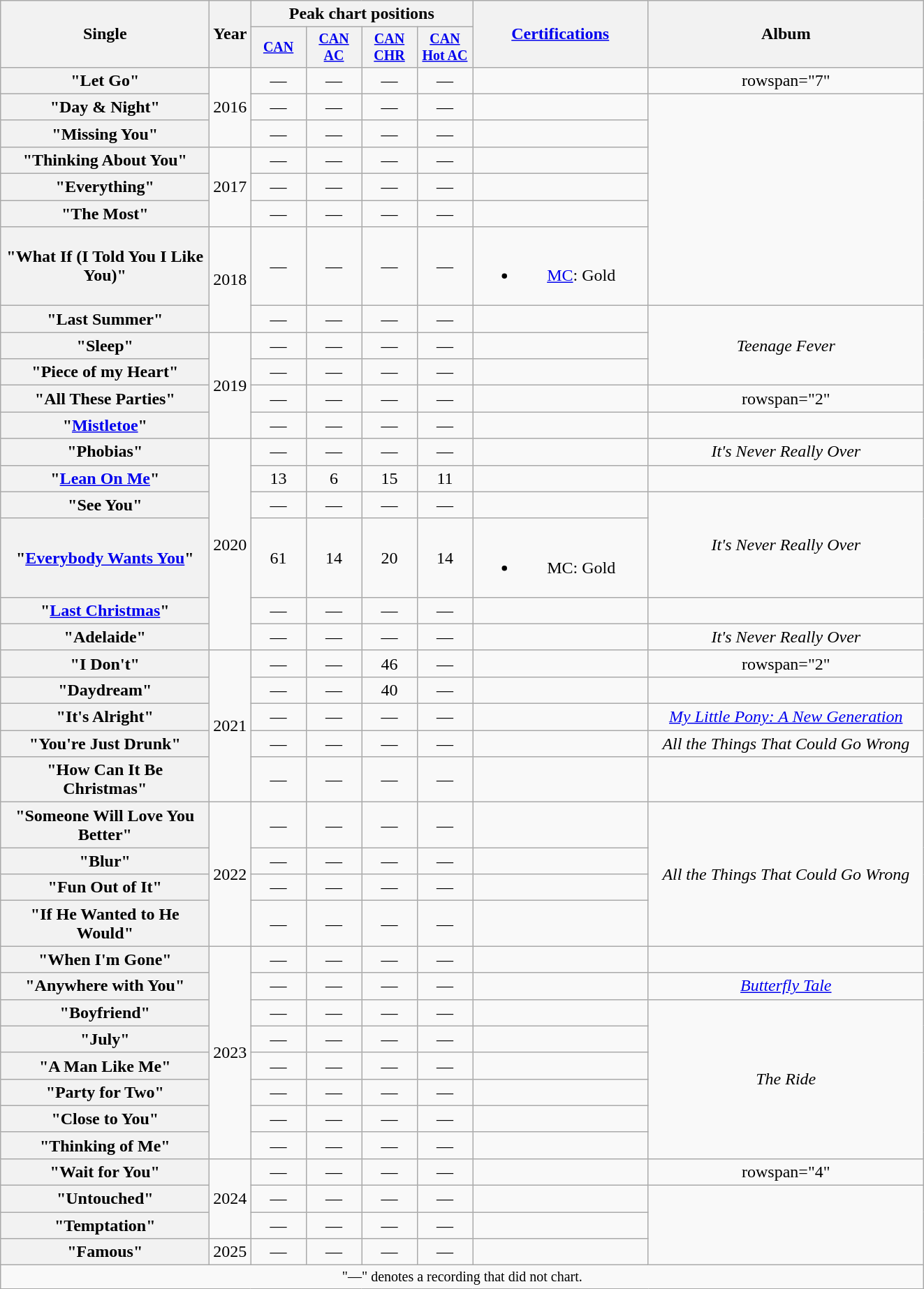<table class="wikitable plainrowheaders" style="text-align:center;">
<tr>
<th rowspan="2" style="width:12em;">Single</th>
<th rowspan="2" style="width:1em;">Year</th>
<th colspan="4">Peak chart positions</th>
<th rowspan="2" style="width:10em;"><a href='#'>Certifications</a></th>
<th rowspan="2" style="width:16em;">Album</th>
</tr>
<tr style="font-size:smaller;">
<th style="width:3.5em;"><a href='#'>CAN</a><br></th>
<th style="width:3.5em;"><a href='#'>CAN<br>AC</a><br></th>
<th style="width:3.5em;"><a href='#'>CAN CHR</a><br></th>
<th style="width:3.5em;"><a href='#'>CAN<br>Hot AC</a><br></th>
</tr>
<tr>
<th scope="row">"Let Go"</th>
<td rowspan="3">2016</td>
<td>—</td>
<td>—</td>
<td>—</td>
<td>—</td>
<td></td>
<td>rowspan="7"  </td>
</tr>
<tr>
<th scope="row">"Day & Night"<br></th>
<td>—</td>
<td>—</td>
<td>—</td>
<td>—</td>
<td></td>
</tr>
<tr>
<th scope="row">"Missing You"</th>
<td>—</td>
<td>—</td>
<td>—</td>
<td>—</td>
<td></td>
</tr>
<tr>
<th scope="row">"Thinking About You"</th>
<td rowspan="3">2017</td>
<td>—</td>
<td>—</td>
<td>—</td>
<td>—</td>
<td></td>
</tr>
<tr>
<th scope="row">"Everything"</th>
<td>—</td>
<td>—</td>
<td>—</td>
<td>—</td>
<td></td>
</tr>
<tr>
<th scope="row">"The Most"</th>
<td>—</td>
<td>—</td>
<td>—</td>
<td>—</td>
<td></td>
</tr>
<tr>
<th scope="row">"What If (I Told You I Like You)"<br></th>
<td rowspan="2">2018</td>
<td>—</td>
<td>—</td>
<td>—</td>
<td>—</td>
<td><br><ul><li><a href='#'>MC</a>: Gold</li></ul></td>
</tr>
<tr>
<th scope="row">"Last Summer"</th>
<td>—</td>
<td>—</td>
<td>—</td>
<td>—</td>
<td></td>
<td rowspan="3"><em>Teenage Fever</em></td>
</tr>
<tr>
<th scope="row">"Sleep"</th>
<td rowspan="4">2019</td>
<td>—</td>
<td>—</td>
<td>—</td>
<td>—</td>
<td></td>
</tr>
<tr>
<th scope="row">"Piece of my Heart"</th>
<td>—</td>
<td>—</td>
<td>—</td>
<td>—</td>
<td></td>
</tr>
<tr>
<th scope="row">"All These Parties"</th>
<td>—</td>
<td>—</td>
<td>—</td>
<td>—</td>
<td></td>
<td>rowspan="2" </td>
</tr>
<tr>
<th scope="row">"<a href='#'>Mistletoe</a>"</th>
<td>—</td>
<td>—</td>
<td>—</td>
<td>—</td>
<td></td>
</tr>
<tr>
<th scope="row">"Phobias"</th>
<td rowspan="6">2020</td>
<td>—</td>
<td>—</td>
<td>—</td>
<td>—</td>
<td></td>
<td><em>It's Never Really Over</em></td>
</tr>
<tr>
<th scope="row">"<a href='#'>Lean On Me</a>"<br></th>
<td>13</td>
<td>6</td>
<td>15</td>
<td>11</td>
<td></td>
<td></td>
</tr>
<tr>
<th scope="row">"See You"</th>
<td>—</td>
<td>—</td>
<td>—</td>
<td>—</td>
<td></td>
<td rowspan="2"><em>It's Never Really Over</em></td>
</tr>
<tr>
<th scope="row">"<a href='#'>Everybody Wants You</a>"</th>
<td>61</td>
<td>14</td>
<td>20</td>
<td>14</td>
<td><br><ul><li>MC: Gold</li></ul></td>
</tr>
<tr>
<th scope="row">"<a href='#'>Last Christmas</a>"</th>
<td>—</td>
<td>—</td>
<td>—</td>
<td>—</td>
<td></td>
<td></td>
</tr>
<tr>
<th scope="row">"Adelaide"</th>
<td>—</td>
<td>—</td>
<td>—</td>
<td>—</td>
<td></td>
<td><em>It's Never Really Over</em></td>
</tr>
<tr>
<th scope="row">"I Don't"<br></th>
<td rowspan="5">2021</td>
<td>—</td>
<td>—</td>
<td>46</td>
<td>—</td>
<td></td>
<td>rowspan="2" </td>
</tr>
<tr>
<th scope="row">"Daydream"</th>
<td>—</td>
<td>—</td>
<td>40</td>
<td>—</td>
<td></td>
</tr>
<tr>
<th scope="row">"It's Alright"</th>
<td>—</td>
<td>—</td>
<td>—</td>
<td>—</td>
<td></td>
<td><em><a href='#'>My Little Pony: A New Generation</a></em></td>
</tr>
<tr>
<th scope="row">"You're Just Drunk"</th>
<td>—</td>
<td>—</td>
<td>—</td>
<td>—</td>
<td></td>
<td><em>All the Things That Could Go Wrong</em></td>
</tr>
<tr>
<th scope="row">"How Can It Be Christmas"</th>
<td>—</td>
<td>—</td>
<td>—</td>
<td>—</td>
<td></td>
<td></td>
</tr>
<tr>
<th scope="row">"Someone Will Love You Better"</th>
<td rowspan="4">2022</td>
<td>—</td>
<td>—</td>
<td>—</td>
<td>—</td>
<td></td>
<td rowspan="4"><em>All the Things That Could Go Wrong</em></td>
</tr>
<tr>
<th scope="row">"Blur"</th>
<td>—</td>
<td>—</td>
<td>—</td>
<td>—</td>
<td></td>
</tr>
<tr>
<th scope="row">"Fun Out of It"<br></th>
<td>—</td>
<td>—</td>
<td>—</td>
<td>—</td>
<td></td>
</tr>
<tr>
<th scope="row">"If He Wanted to He Would"</th>
<td>—</td>
<td>—</td>
<td>—</td>
<td>—</td>
<td></td>
</tr>
<tr>
<th scope="row">"When I'm Gone"<br></th>
<td rowspan="8">2023</td>
<td>—</td>
<td>—</td>
<td>—</td>
<td>—</td>
<td></td>
<td></td>
</tr>
<tr>
<th scope="row">"Anywhere with You"</th>
<td>—</td>
<td>—</td>
<td>—</td>
<td>—</td>
<td></td>
<td><em><a href='#'>Butterfly Tale</a></em></td>
</tr>
<tr>
<th scope="row">"Boyfriend"</th>
<td>—</td>
<td>—</td>
<td>—</td>
<td>—</td>
<td></td>
<td rowspan="6"><em>The Ride</em></td>
</tr>
<tr>
<th scope="row">"July"</th>
<td>—</td>
<td>—</td>
<td>—</td>
<td>—</td>
<td></td>
</tr>
<tr>
<th scope="row">"A Man Like Me"</th>
<td>—</td>
<td>—</td>
<td>—</td>
<td>—</td>
<td></td>
</tr>
<tr>
<th scope="row">"Party for Two"</th>
<td>—</td>
<td>—</td>
<td>—</td>
<td>—</td>
<td></td>
</tr>
<tr>
<th scope="row">"Close to You"</th>
<td>—</td>
<td>—</td>
<td>—</td>
<td>—</td>
<td></td>
</tr>
<tr>
<th scope="row">"Thinking of Me"</th>
<td>—</td>
<td>—</td>
<td>—</td>
<td>—</td>
<td></td>
</tr>
<tr>
<th scope="row">"Wait for You"</th>
<td rowspan="3">2024</td>
<td>—</td>
<td>—</td>
<td>—</td>
<td>—</td>
<td></td>
<td>rowspan="4" </td>
</tr>
<tr>
<th scope="row">"Untouched"<br></th>
<td>—</td>
<td>—</td>
<td>—</td>
<td>—</td>
<td></td>
</tr>
<tr>
<th scope="row">"Temptation"</th>
<td>—</td>
<td>—</td>
<td>—</td>
<td>—</td>
<td></td>
</tr>
<tr>
<th scope="row">"Famous"</th>
<td rowspan="1">2025</td>
<td>—</td>
<td>—</td>
<td>—</td>
<td>—</td>
<td></td>
</tr>
<tr>
<td colspan="8" style="font-size:smaller;">"—" denotes a recording that did not chart.</td>
</tr>
</table>
